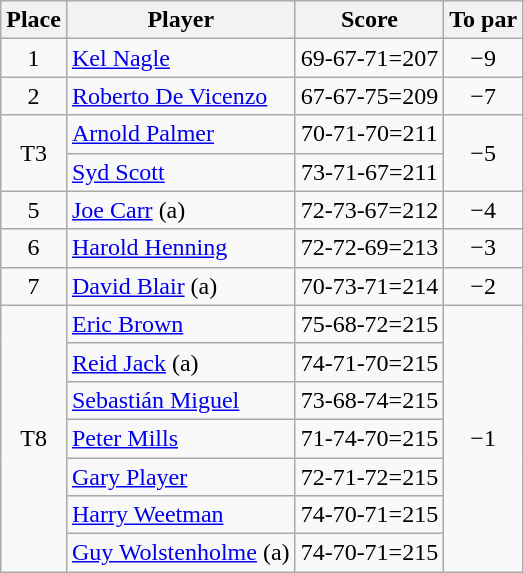<table class="wikitable">
<tr>
<th>Place</th>
<th>Player</th>
<th>Score</th>
<th>To par</th>
</tr>
<tr>
<td align=center>1</td>
<td> <a href='#'>Kel Nagle</a></td>
<td align=center>69-67-71=207</td>
<td align=center>−9</td>
</tr>
<tr>
<td align=center>2</td>
<td> <a href='#'>Roberto De Vicenzo</a></td>
<td align=center>67-67-75=209</td>
<td align=center>−7</td>
</tr>
<tr>
<td rowspan="2" align=center>T3</td>
<td> <a href='#'>Arnold Palmer</a></td>
<td align=center>70-71-70=211</td>
<td rowspan="2" align=center>−5</td>
</tr>
<tr>
<td> <a href='#'>Syd Scott</a></td>
<td align=center>73-71-67=211</td>
</tr>
<tr>
<td align=center>5</td>
<td> <a href='#'>Joe Carr</a> (a)</td>
<td align=center>72-73-67=212</td>
<td align=center>−4</td>
</tr>
<tr>
<td align=center>6</td>
<td> <a href='#'>Harold Henning</a></td>
<td align=center>72-72-69=213</td>
<td align=center>−3</td>
</tr>
<tr>
<td align=center>7</td>
<td> <a href='#'>David Blair</a> (a)</td>
<td align=center>70-73-71=214</td>
<td align=center>−2</td>
</tr>
<tr>
<td rowspan="7" align=center>T8</td>
<td> <a href='#'>Eric Brown</a></td>
<td align=center>75-68-72=215</td>
<td rowspan="7" align=center>−1</td>
</tr>
<tr>
<td> <a href='#'>Reid Jack</a> (a)</td>
<td align=center>74-71-70=215</td>
</tr>
<tr>
<td> <a href='#'>Sebastián Miguel</a></td>
<td align=center>73-68-74=215</td>
</tr>
<tr>
<td> <a href='#'>Peter Mills</a></td>
<td align=center>71-74-70=215</td>
</tr>
<tr>
<td> <a href='#'>Gary Player</a></td>
<td align=center>72-71-72=215</td>
</tr>
<tr>
<td> <a href='#'>Harry Weetman</a></td>
<td align=center>74-70-71=215</td>
</tr>
<tr>
<td> <a href='#'>Guy Wolstenholme</a> (a)</td>
<td align=center>74-70-71=215</td>
</tr>
</table>
